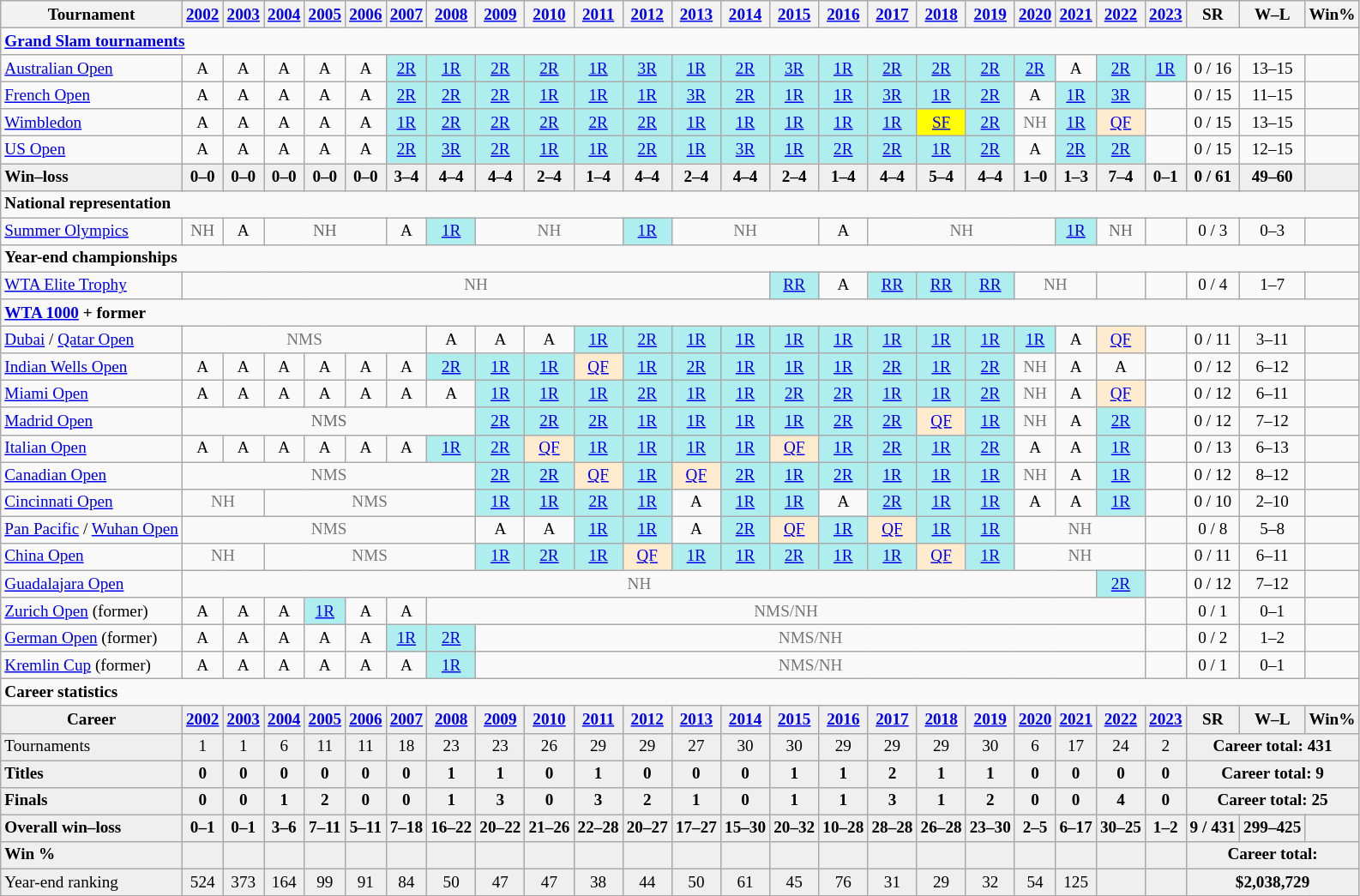<table class="wikitable nowrap" style="text-align:center;font-size:80%">
<tr>
<th>Tournament</th>
<th><a href='#'>2002</a></th>
<th><a href='#'>2003</a></th>
<th><a href='#'>2004</a></th>
<th><a href='#'>2005</a></th>
<th><a href='#'>2006</a></th>
<th><a href='#'>2007</a></th>
<th><a href='#'>2008</a></th>
<th><a href='#'>2009</a></th>
<th><a href='#'>2010</a></th>
<th><a href='#'>2011</a></th>
<th><a href='#'>2012</a></th>
<th><a href='#'>2013</a></th>
<th><a href='#'>2014</a></th>
<th><a href='#'>2015</a></th>
<th><a href='#'>2016</a></th>
<th><a href='#'>2017</a></th>
<th><a href='#'>2018</a></th>
<th><a href='#'>2019</a></th>
<th><a href='#'>2020</a></th>
<th><a href='#'>2021</a></th>
<th><a href='#'>2022</a></th>
<th><a href='#'>2023</a></th>
<th>SR</th>
<th>W–L</th>
<th>Win%</th>
</tr>
<tr>
<td colspan="26" align="left"><strong><a href='#'>Grand Slam tournaments</a></strong></td>
</tr>
<tr>
<td align="left"><a href='#'>Australian Open</a></td>
<td>A</td>
<td>A</td>
<td>A</td>
<td>A</td>
<td>A</td>
<td style="background:#afeeee"><a href='#'>2R</a></td>
<td style="background:#afeeee"><a href='#'>1R</a></td>
<td style="background:#afeeee"><a href='#'>2R</a></td>
<td style="background:#afeeee"><a href='#'>2R</a></td>
<td style="background:#afeeee"><a href='#'>1R</a></td>
<td style="background:#afeeee"><a href='#'>3R</a></td>
<td style="background:#afeeee"><a href='#'>1R</a></td>
<td style="background:#afeeee"><a href='#'>2R</a></td>
<td style="background:#afeeee"><a href='#'>3R</a></td>
<td style="background:#afeeee"><a href='#'>1R</a></td>
<td style="background:#afeeee"><a href='#'>2R</a></td>
<td style="background:#afeeee"><a href='#'>2R</a></td>
<td style="background:#afeeee"><a href='#'>2R</a></td>
<td style="background:#afeeee"><a href='#'>2R</a></td>
<td>A</td>
<td style="background:#afeeee"><a href='#'>2R</a></td>
<td style="background:#afeeee"><a href='#'>1R</a></td>
<td>0 / 16</td>
<td>13–15</td>
<td></td>
</tr>
<tr>
<td align="left"><a href='#'>French Open</a></td>
<td>A</td>
<td>A</td>
<td>A</td>
<td>A</td>
<td>A</td>
<td style="background:#afeeee"><a href='#'>2R</a></td>
<td style="background:#afeeee"><a href='#'>2R</a></td>
<td style="background:#afeeee"><a href='#'>2R</a></td>
<td style="background:#afeeee"><a href='#'>1R</a></td>
<td style="background:#afeeee"><a href='#'>1R</a></td>
<td style="background:#afeeee"><a href='#'>1R</a></td>
<td style="background:#afeeee"><a href='#'>3R</a></td>
<td style="background:#afeeee"><a href='#'>2R</a></td>
<td style="background:#afeeee"><a href='#'>1R</a></td>
<td style="background:#afeeee"><a href='#'>1R</a></td>
<td style="background:#afeeee"><a href='#'>3R</a></td>
<td style="background:#afeeee"><a href='#'>1R</a></td>
<td style="background:#afeeee"><a href='#'>2R</a></td>
<td>A</td>
<td style="background:#afeeee"><a href='#'>1R</a></td>
<td style="background:#afeeee"><a href='#'>3R</a></td>
<td></td>
<td>0 / 15</td>
<td>11–15</td>
<td></td>
</tr>
<tr>
<td align="left"><a href='#'>Wimbledon</a></td>
<td>A</td>
<td>A</td>
<td>A</td>
<td>A</td>
<td>A</td>
<td style="background:#afeeee"><a href='#'>1R</a></td>
<td style="background:#afeeee"><a href='#'>2R</a></td>
<td style="background:#afeeee"><a href='#'>2R</a></td>
<td style="background:#afeeee"><a href='#'>2R</a></td>
<td style="background:#afeeee"><a href='#'>2R</a></td>
<td style="background:#afeeee"><a href='#'>2R</a></td>
<td style="background:#afeeee"><a href='#'>1R</a></td>
<td style="background:#afeeee"><a href='#'>1R</a></td>
<td style="background:#afeeee"><a href='#'>1R</a></td>
<td style="background:#afeeee"><a href='#'>1R</a></td>
<td style="background:#afeeee"><a href='#'>1R</a></td>
<td style="background:yellow"><a href='#'>SF</a></td>
<td style="background:#afeeee"><a href='#'>2R</a></td>
<td style="color:#767676">NH</td>
<td style="background:#afeeee"><a href='#'>1R</a></td>
<td style="background:#ffebcd"><a href='#'>QF</a></td>
<td></td>
<td>0 / 15</td>
<td>13–15</td>
<td></td>
</tr>
<tr>
<td align="left"><a href='#'>US Open</a></td>
<td>A</td>
<td>A</td>
<td>A</td>
<td>A</td>
<td>A</td>
<td style="background:#afeeee"><a href='#'>2R</a></td>
<td style="background:#afeeee"><a href='#'>3R</a></td>
<td style="background:#afeeee"><a href='#'>2R</a></td>
<td style="background:#afeeee"><a href='#'>1R</a></td>
<td style="background:#afeeee"><a href='#'>1R</a></td>
<td style="background:#afeeee"><a href='#'>2R</a></td>
<td style="background:#afeeee"><a href='#'>1R</a></td>
<td style="background:#afeeee"><a href='#'>3R</a></td>
<td style="background:#afeeee"><a href='#'>1R</a></td>
<td style="background:#afeeee"><a href='#'>2R</a></td>
<td style="background:#afeeee"><a href='#'>2R</a></td>
<td style="background:#afeeee"><a href='#'>1R</a></td>
<td style="background:#afeeee"><a href='#'>2R</a></td>
<td>A</td>
<td style="background:#afeeee"><a href='#'>2R</a></td>
<td bgcolor=afeeee><a href='#'>2R</a></td>
<td></td>
<td>0 / 15</td>
<td>12–15</td>
<td></td>
</tr>
<tr style="background:#efefef;font-weight:bold">
<td style="text-align:left">Win–loss</td>
<td>0–0</td>
<td>0–0</td>
<td>0–0</td>
<td>0–0</td>
<td>0–0</td>
<td>3–4</td>
<td>4–4</td>
<td>4–4</td>
<td>2–4</td>
<td>1–4</td>
<td>4–4</td>
<td>2–4</td>
<td>4–4</td>
<td>2–4</td>
<td>1–4</td>
<td>4–4</td>
<td>5–4</td>
<td>4–4</td>
<td>1–0</td>
<td>1–3</td>
<td>7–4</td>
<td>0–1</td>
<td>0 / 61</td>
<td>49–60</td>
<td></td>
</tr>
<tr>
<td colspan="26" align="left"><strong>National representation</strong></td>
</tr>
<tr>
<td align="left"><a href='#'>Summer Olympics</a></td>
<td style="color:#696969">NH</td>
<td>A</td>
<td colspan="3" style="color:#696969">NH</td>
<td>A</td>
<td style="background:#afeeee"><a href='#'>1R</a></td>
<td colspan="3" align="center" style="color:#767676">NH</td>
<td style="background:#afeeee"><a href='#'>1R</a></td>
<td colspan="3" align="center" style="color:#767676">NH</td>
<td>A</td>
<td colspan="4" align="center" style="color:#767676">NH</td>
<td bgcolor="afeeee"><a href='#'>1R</a></td>
<td style="color:#696969">NH</td>
<td></td>
<td>0 / 3</td>
<td>0–3</td>
<td></td>
</tr>
<tr>
<td colspan="26" align="left"><strong>Year-end championships</strong></td>
</tr>
<tr>
<td align="left"><a href='#'>WTA Elite Trophy</a></td>
<td colspan="13" style="color:#767676">NH</td>
<td bgcolor="afeeee"><a href='#'>RR</a></td>
<td>A</td>
<td bgcolor="afeeee"><a href='#'>RR</a></td>
<td bgcolor="afeeee"><a href='#'>RR</a></td>
<td bgcolor="afeeee"><a href='#'>RR</a></td>
<td colspan="2" style="color:#767676">NH</td>
<td></td>
<td></td>
<td>0 / 4</td>
<td>1–7</td>
<td></td>
</tr>
<tr>
<td colspan="26" align="left"><strong><a href='#'>WTA 1000</a> + former</strong></td>
</tr>
<tr>
<td align="left"><a href='#'>Dubai</a> / <a href='#'>Qatar Open</a></td>
<td colspan="6" style="color:#767676">NMS</td>
<td>A</td>
<td>A</td>
<td>A</td>
<td bgcolor="afeeee"><a href='#'>1R</a></td>
<td bgcolor="afeeee"><a href='#'>2R</a></td>
<td bgcolor="afeeee"><a href='#'>1R</a></td>
<td bgcolor="afeeee"><a href='#'>1R</a></td>
<td bgcolor="afeeee"><a href='#'>1R</a></td>
<td bgcolor="afeeee"><a href='#'>1R</a></td>
<td bgcolor="afeeee"><a href='#'>1R</a></td>
<td bgcolor="afeeee"><a href='#'>1R</a></td>
<td bgcolor="afeeee"><a href='#'>1R</a></td>
<td bgcolor="afeeee"><a href='#'>1R</a></td>
<td>A</td>
<td bgcolor=ffebcd><a href='#'>QF</a></td>
<td></td>
<td>0 / 11</td>
<td>3–11</td>
<td></td>
</tr>
<tr>
<td align="left"><a href='#'>Indian Wells Open</a></td>
<td>A</td>
<td>A</td>
<td>A</td>
<td>A</td>
<td>A</td>
<td>A</td>
<td bgcolor="afeeee"><a href='#'>2R</a></td>
<td bgcolor="afeeee"><a href='#'>1R</a></td>
<td bgcolor="afeeee"><a href='#'>1R</a></td>
<td bgcolor="ffebcd"><a href='#'>QF</a></td>
<td bgcolor="afeeee"><a href='#'>1R</a></td>
<td bgcolor="afeeee"><a href='#'>2R</a></td>
<td bgcolor="afeeee"><a href='#'>1R</a></td>
<td bgcolor="afeeee"><a href='#'>1R</a></td>
<td bgcolor="afeeee"><a href='#'>1R</a></td>
<td bgcolor="afeeee"><a href='#'>2R</a></td>
<td bgcolor="afeeee"><a href='#'>1R</a></td>
<td bgcolor="afeeee"><a href='#'>2R</a></td>
<td style="color:#767676">NH</td>
<td>A</td>
<td>A</td>
<td></td>
<td>0 / 12</td>
<td>6–12</td>
<td></td>
</tr>
<tr>
<td align="left"><a href='#'>Miami Open</a></td>
<td>A</td>
<td>A</td>
<td>A</td>
<td>A</td>
<td>A</td>
<td>A</td>
<td>A</td>
<td bgcolor="afeeee"><a href='#'>1R</a></td>
<td bgcolor="afeeee"><a href='#'>1R</a></td>
<td bgcolor="afeeee"><a href='#'>1R</a></td>
<td bgcolor="afeeee"><a href='#'>2R</a></td>
<td bgcolor="afeeee"><a href='#'>1R</a></td>
<td bgcolor="afeeee"><a href='#'>1R</a></td>
<td bgcolor="afeeee"><a href='#'>2R</a></td>
<td bgcolor="afeeee"><a href='#'>2R</a></td>
<td bgcolor="afeeee"><a href='#'>1R</a></td>
<td bgcolor="afeeee"><a href='#'>1R</a></td>
<td bgcolor="afeeee"><a href='#'>2R</a></td>
<td style="color:#767676">NH</td>
<td>A</td>
<td bgcolor="ffebcd"><a href='#'>QF</a></td>
<td></td>
<td>0 / 12</td>
<td>6–11</td>
<td></td>
</tr>
<tr>
<td align="left"><a href='#'>Madrid Open</a></td>
<td colspan="7" style="color:#696969">NMS</td>
<td bgcolor="afeeee"><a href='#'>2R</a></td>
<td bgcolor="afeeee"><a href='#'>2R</a></td>
<td bgcolor="afeeee"><a href='#'>2R</a></td>
<td bgcolor="afeeee"><a href='#'>1R</a></td>
<td bgcolor="afeeee"><a href='#'>1R</a></td>
<td bgcolor="afeeee"><a href='#'>1R</a></td>
<td bgcolor="afeeee"><a href='#'>1R</a></td>
<td bgcolor="afeeee"><a href='#'>2R</a></td>
<td bgcolor="afeeee"><a href='#'>2R</a></td>
<td bgcolor="ffebcd"><a href='#'>QF</a></td>
<td bgcolor="afeeee"><a href='#'>1R</a></td>
<td style="color:#767676">NH</td>
<td>A</td>
<td bgcolor="afeeee"><a href='#'>2R</a></td>
<td></td>
<td>0 / 12</td>
<td>7–12</td>
<td></td>
</tr>
<tr>
<td align="left"><a href='#'>Italian Open</a></td>
<td>A</td>
<td>A</td>
<td>A</td>
<td>A</td>
<td>A</td>
<td>A</td>
<td bgcolor="afeeee"><a href='#'>1R</a></td>
<td bgcolor="afeeee"><a href='#'>2R</a></td>
<td bgcolor="ffebcd"><a href='#'>QF</a></td>
<td bgcolor="afeeee"><a href='#'>1R</a></td>
<td bgcolor="afeeee"><a href='#'>1R</a></td>
<td bgcolor="afeeee"><a href='#'>1R</a></td>
<td bgcolor="afeeee"><a href='#'>1R</a></td>
<td bgcolor="ffebcd"><a href='#'>QF</a></td>
<td bgcolor="afeeee"><a href='#'>1R</a></td>
<td bgcolor="afeeee"><a href='#'>2R</a></td>
<td bgcolor="afeeee"><a href='#'>1R</a></td>
<td bgcolor="afeeee"><a href='#'>2R</a></td>
<td>A</td>
<td>A</td>
<td bgcolor="afeeee"><a href='#'>1R</a></td>
<td></td>
<td>0 / 13</td>
<td>6–13</td>
<td></td>
</tr>
<tr>
<td align="left"><a href='#'>Canadian Open</a></td>
<td colspan="7" style="color:#767676">NMS</td>
<td bgcolor="afeeee"><a href='#'>2R</a></td>
<td bgcolor="afeeee"><a href='#'>2R</a></td>
<td bgcolor="ffebcd"><a href='#'>QF</a></td>
<td bgcolor="afeeee"><a href='#'>1R</a></td>
<td bgcolor="ffebcd"><a href='#'>QF</a></td>
<td bgcolor="afeeee"><a href='#'>2R</a></td>
<td bgcolor="afeeee"><a href='#'>1R</a></td>
<td bgcolor="afeeee"><a href='#'>2R</a></td>
<td bgcolor="afeeee"><a href='#'>1R</a></td>
<td bgcolor="afeeee"><a href='#'>1R</a></td>
<td bgcolor="afeeee"><a href='#'>1R</a></td>
<td style="color:#767676">NH</td>
<td>A</td>
<td bgcolor="afeeee"><a href='#'>1R</a></td>
<td></td>
<td>0 / 12</td>
<td>8–12</td>
<td></td>
</tr>
<tr>
<td align="left"><a href='#'>Cincinnati Open</a></td>
<td colspan="2" style="color:#767676">NH</td>
<td colspan="5" style="color:#767676">NMS</td>
<td bgcolor="afeeee"><a href='#'>1R</a></td>
<td bgcolor="afeeee"><a href='#'>1R</a></td>
<td bgcolor="afeeee"><a href='#'>2R</a></td>
<td bgcolor="afeeee"><a href='#'>1R</a></td>
<td>A</td>
<td bgcolor="afeeee"><a href='#'>1R</a></td>
<td bgcolor="afeeee"><a href='#'>1R</a></td>
<td>A</td>
<td bgcolor="afeeee"><a href='#'>2R</a></td>
<td bgcolor="afeeee"><a href='#'>1R</a></td>
<td bgcolor="afeeee"><a href='#'>1R</a></td>
<td>A</td>
<td>A</td>
<td bgcolor=afeeee><a href='#'>1R</a></td>
<td></td>
<td>0 / 10</td>
<td>2–10</td>
<td></td>
</tr>
<tr>
<td align="left"><a href='#'>Pan Pacific</a> / <a href='#'>Wuhan Open</a></td>
<td colspan="7" style="color:#767676">NMS</td>
<td>A</td>
<td>A</td>
<td bgcolor="afeeee"><a href='#'>1R</a></td>
<td bgcolor="afeeee"><a href='#'>1R</a></td>
<td>A</td>
<td bgcolor="afeeee"><a href='#'>2R</a></td>
<td bgcolor="ffebcd"><a href='#'>QF</a></td>
<td bgcolor="afeeee"><a href='#'>1R</a></td>
<td bgcolor="ffebcd"><a href='#'>QF</a></td>
<td bgcolor="afeeee"><a href='#'>1R</a></td>
<td bgcolor="afeeee"><a href='#'>1R</a></td>
<td colspan="3" style="color:#767676">NH</td>
<td></td>
<td>0 / 8</td>
<td>5–8</td>
<td></td>
</tr>
<tr>
<td align="left"><a href='#'>China Open</a></td>
<td colspan="2" style="color:#767676">NH</td>
<td colspan="5" style="color:#767676">NMS</td>
<td bgcolor="afeeee"><a href='#'>1R</a></td>
<td bgcolor="afeeee"><a href='#'>2R</a></td>
<td bgcolor="afeeee"><a href='#'>1R</a></td>
<td bgcolor="ffebcd"><a href='#'>QF</a></td>
<td bgcolor="afeeee"><a href='#'>1R</a></td>
<td bgcolor="afeeee"><a href='#'>1R</a></td>
<td bgcolor="afeeee"><a href='#'>2R</a></td>
<td bgcolor="afeeee"><a href='#'>1R</a></td>
<td bgcolor="afeeee"><a href='#'>1R</a></td>
<td bgcolor="ffebcd"><a href='#'>QF</a></td>
<td bgcolor="afeeee"><a href='#'>1R</a></td>
<td colspan="3" style="color:#767676">NH</td>
<td></td>
<td>0 / 11</td>
<td>6–11</td>
<td></td>
</tr>
<tr>
<td align="left"><a href='#'>Guadalajara Open</a></td>
<td colspan="20" style="color:#767676">NH</td>
<td bgcolor=afeeee><a href='#'>2R</a></td>
<td></td>
<td>0 / 12</td>
<td>7–12</td>
<td></td>
</tr>
<tr>
<td align="left"><a href='#'>Zurich Open</a> (former)</td>
<td>A</td>
<td>A</td>
<td>A</td>
<td bgcolor="afeeee"><a href='#'>1R</a></td>
<td>A</td>
<td>A</td>
<td colspan="15" style="color:#767676">NMS/NH</td>
<td></td>
<td>0 / 1</td>
<td>0–1</td>
<td></td>
</tr>
<tr>
<td align="left"><a href='#'>German Open</a> (former)</td>
<td>A</td>
<td>A</td>
<td>A</td>
<td>A</td>
<td>A</td>
<td bgcolor="afeeee"><a href='#'>1R</a></td>
<td bgcolor="afeeee"><a href='#'>2R</a></td>
<td colspan="14" style="color:#767676">NMS/NH</td>
<td></td>
<td>0 / 2</td>
<td>1–2</td>
<td></td>
</tr>
<tr>
<td align="left"><a href='#'>Kremlin Cup</a> (former)</td>
<td>A</td>
<td>A</td>
<td>A</td>
<td>A</td>
<td>A</td>
<td>A</td>
<td bgcolor="afeeee"><a href='#'>1R</a></td>
<td colspan="14" style="color:#767676">NMS/NH</td>
<td></td>
<td>0 / 1</td>
<td>0–1</td>
<td></td>
</tr>
<tr>
<td colspan="26" align="left"><strong>Career statistics</strong></td>
</tr>
<tr style="background:#efefef;font-weight:bold">
<td>Career</td>
<td><a href='#'>2002</a></td>
<td><a href='#'>2003</a></td>
<td><a href='#'>2004</a></td>
<td><a href='#'>2005</a></td>
<td><a href='#'>2006</a></td>
<td><a href='#'>2007</a></td>
<td><a href='#'>2008</a></td>
<td><a href='#'>2009</a></td>
<td><a href='#'>2010</a></td>
<td><a href='#'>2011</a></td>
<td><a href='#'>2012</a></td>
<td><a href='#'>2013</a></td>
<td><a href='#'>2014</a></td>
<td><a href='#'>2015</a></td>
<td><a href='#'>2016</a></td>
<td><a href='#'>2017</a></td>
<td><a href='#'>2018</a></td>
<td><a href='#'>2019</a></td>
<td><a href='#'>2020</a></td>
<td><a href='#'>2021</a></td>
<td><a href='#'>2022</a></td>
<td><a href='#'>2023</a></td>
<td>SR</td>
<td>W–L</td>
<td>Win%</td>
</tr>
<tr bgcolor="efefef">
<td align="left">Tournaments</td>
<td>1</td>
<td>1</td>
<td>6</td>
<td>11</td>
<td>11</td>
<td>18</td>
<td>23</td>
<td>23</td>
<td>26</td>
<td>29</td>
<td>29</td>
<td>27</td>
<td>30</td>
<td>30</td>
<td>29</td>
<td>29</td>
<td>29</td>
<td>30</td>
<td>6</td>
<td>17</td>
<td>24</td>
<td>2</td>
<td colspan="3"><strong>Career total: 431</strong></td>
</tr>
<tr style="background:#efefef;font-weight:bold">
<td align="left">Titles</td>
<td>0</td>
<td>0</td>
<td>0</td>
<td>0</td>
<td>0</td>
<td>0</td>
<td>1</td>
<td>1</td>
<td>0</td>
<td>1</td>
<td>0</td>
<td>0</td>
<td>0</td>
<td>1</td>
<td>1</td>
<td>2</td>
<td>1</td>
<td>1</td>
<td>0</td>
<td>0</td>
<td>0</td>
<td>0</td>
<td colspan="3">Career total: 9</td>
</tr>
<tr style="background:#efefef;font-weight:bold">
<td align="left">Finals</td>
<td>0</td>
<td>0</td>
<td>1</td>
<td>2</td>
<td>0</td>
<td>0</td>
<td>1</td>
<td>3</td>
<td>0</td>
<td>3</td>
<td>2</td>
<td>1</td>
<td>0</td>
<td>1</td>
<td>1</td>
<td>3</td>
<td>1</td>
<td>2</td>
<td>0</td>
<td>0</td>
<td>4</td>
<td>0</td>
<td colspan="3">Career total: 25</td>
</tr>
<tr style="background:#efefef;font-weight:bold">
<td align="left">Overall win–loss</td>
<td>0–1</td>
<td>0–1</td>
<td>3–6</td>
<td>7–11</td>
<td>5–11</td>
<td>7–18</td>
<td>16–22</td>
<td>20–22</td>
<td>21–26</td>
<td>22–28</td>
<td>20–27</td>
<td>17–27</td>
<td>15–30</td>
<td>20–32</td>
<td>10–28</td>
<td>28–28</td>
<td>26–28</td>
<td>23–30</td>
<td>2–5</td>
<td>6–17</td>
<td>30–25</td>
<td>1–2</td>
<td>9 / 431</td>
<td>299–425</td>
<td></td>
</tr>
<tr style="background:#efefef;font-weight:bold">
<td align="left">Win %</td>
<td></td>
<td></td>
<td></td>
<td></td>
<td></td>
<td></td>
<td></td>
<td></td>
<td></td>
<td></td>
<td></td>
<td></td>
<td></td>
<td></td>
<td></td>
<td></td>
<td></td>
<td></td>
<td></td>
<td></td>
<td></td>
<td></td>
<td colspan="3">Career total: </td>
</tr>
<tr bgcolor="efefef">
<td align="left">Year-end ranking</td>
<td>524</td>
<td>373</td>
<td>164</td>
<td>99</td>
<td>91</td>
<td>84</td>
<td>50</td>
<td>47</td>
<td>47</td>
<td>38</td>
<td>44</td>
<td>50</td>
<td>61</td>
<td>45</td>
<td>76</td>
<td>31</td>
<td>29</td>
<td>32</td>
<td>54</td>
<td>125</td>
<td></td>
<td></td>
<td colspan="3"><strong>$2,038,729</strong></td>
</tr>
</table>
